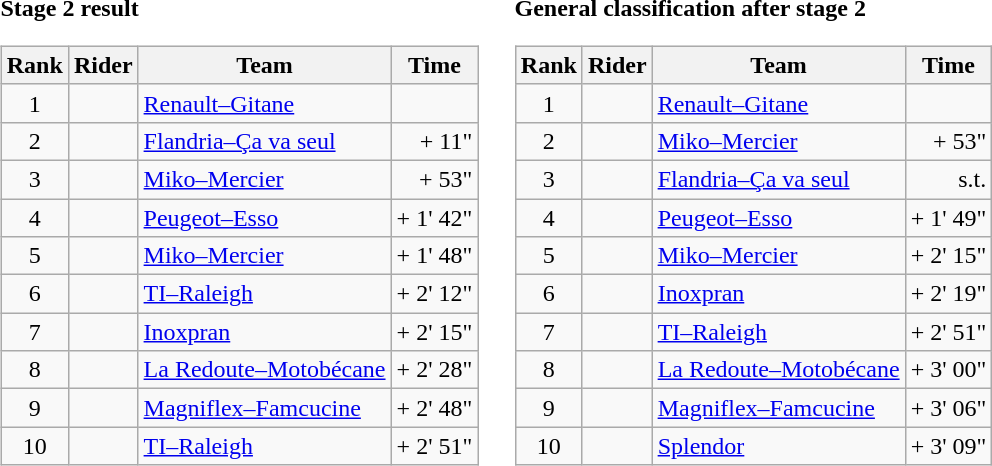<table>
<tr>
<td><strong>Stage 2 result</strong><br><table class="wikitable">
<tr>
<th scope="col">Rank</th>
<th scope="col">Rider</th>
<th scope="col">Team</th>
<th scope="col">Time</th>
</tr>
<tr>
<td style="text-align:center;">1</td>
<td></td>
<td><a href='#'>Renault–Gitane</a></td>
<td style="text-align:right;"></td>
</tr>
<tr>
<td style="text-align:center;">2</td>
<td></td>
<td><a href='#'>Flandria–Ça va seul</a></td>
<td style="text-align:right;">+ 11"</td>
</tr>
<tr>
<td style="text-align:center;">3</td>
<td></td>
<td><a href='#'>Miko–Mercier</a></td>
<td style="text-align:right;">+ 53"</td>
</tr>
<tr>
<td style="text-align:center;">4</td>
<td></td>
<td><a href='#'>Peugeot–Esso</a></td>
<td style="text-align:right;">+ 1' 42"</td>
</tr>
<tr>
<td style="text-align:center;">5</td>
<td></td>
<td><a href='#'>Miko–Mercier</a></td>
<td style="text-align:right;">+ 1' 48"</td>
</tr>
<tr>
<td style="text-align:center;">6</td>
<td></td>
<td><a href='#'>TI–Raleigh</a></td>
<td style="text-align:right;">+ 2' 12"</td>
</tr>
<tr>
<td style="text-align:center;">7</td>
<td></td>
<td><a href='#'>Inoxpran</a></td>
<td style="text-align:right;">+ 2' 15"</td>
</tr>
<tr>
<td style="text-align:center;">8</td>
<td></td>
<td><a href='#'>La Redoute–Motobécane</a></td>
<td style="text-align:right;">+ 2' 28"</td>
</tr>
<tr>
<td style="text-align:center;">9</td>
<td></td>
<td><a href='#'>Magniflex–Famcucine</a></td>
<td style="text-align:right;">+ 2' 48"</td>
</tr>
<tr>
<td style="text-align:center;">10</td>
<td></td>
<td><a href='#'>TI–Raleigh</a></td>
<td style="text-align:right;">+ 2' 51"</td>
</tr>
</table>
</td>
<td></td>
<td><strong>General classification after stage 2</strong><br><table class="wikitable">
<tr>
<th scope="col">Rank</th>
<th scope="col">Rider</th>
<th scope="col">Team</th>
<th scope="col">Time</th>
</tr>
<tr>
<td style="text-align:center;">1</td>
<td> </td>
<td><a href='#'>Renault–Gitane</a></td>
<td style="text-align:right;"></td>
</tr>
<tr>
<td style="text-align:center;">2</td>
<td></td>
<td><a href='#'>Miko–Mercier</a></td>
<td style="text-align:right;">+ 53"</td>
</tr>
<tr>
<td style="text-align:center;">3</td>
<td></td>
<td><a href='#'>Flandria–Ça va seul</a></td>
<td style="text-align:right;">s.t.</td>
</tr>
<tr>
<td style="text-align:center;">4</td>
<td></td>
<td><a href='#'>Peugeot–Esso</a></td>
<td style="text-align:right;">+ 1' 49"</td>
</tr>
<tr>
<td style="text-align:center;">5</td>
<td></td>
<td><a href='#'>Miko–Mercier</a></td>
<td style="text-align:right;">+ 2' 15"</td>
</tr>
<tr>
<td style="text-align:center;">6</td>
<td></td>
<td><a href='#'>Inoxpran</a></td>
<td style="text-align:right;">+ 2' 19"</td>
</tr>
<tr>
<td style="text-align:center;">7</td>
<td></td>
<td><a href='#'>TI–Raleigh</a></td>
<td style="text-align:right;">+ 2' 51"</td>
</tr>
<tr>
<td style="text-align:center;">8</td>
<td></td>
<td><a href='#'>La Redoute–Motobécane</a></td>
<td style="text-align:right;">+ 3' 00"</td>
</tr>
<tr>
<td style="text-align:center;">9</td>
<td></td>
<td><a href='#'>Magniflex–Famcucine</a></td>
<td style="text-align:right;">+ 3' 06"</td>
</tr>
<tr>
<td style="text-align:center;">10</td>
<td></td>
<td><a href='#'>Splendor</a></td>
<td style="text-align:right;">+ 3' 09"</td>
</tr>
</table>
</td>
</tr>
</table>
